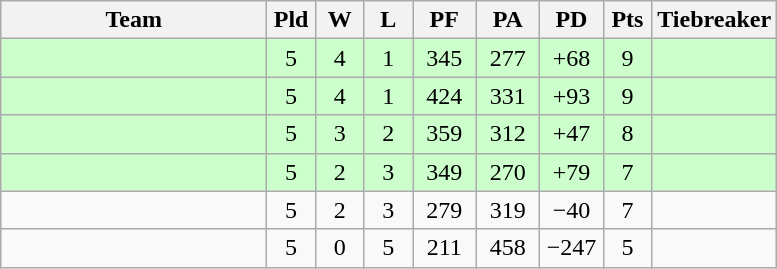<table class="wikitable" style="text-align:center;">
<tr>
<th width=170>Team</th>
<th width=25>Pld</th>
<th width=25>W</th>
<th width=25>L</th>
<th width=35>PF</th>
<th width=35>PA</th>
<th width=35>PD</th>
<th width=25>Pts</th>
<th width=50>Tiebreaker</th>
</tr>
<tr bgcolor=ccffcc>
<td align="left"></td>
<td>5</td>
<td>4</td>
<td>1</td>
<td>345</td>
<td>277</td>
<td>+68</td>
<td>9</td>
<td></td>
</tr>
<tr bgcolor=ccffcc>
<td align="left"></td>
<td>5</td>
<td>4</td>
<td>1</td>
<td>424</td>
<td>331</td>
<td>+93</td>
<td>9</td>
<td></td>
</tr>
<tr bgcolor=ccffcc>
<td align="left"></td>
<td>5</td>
<td>3</td>
<td>2</td>
<td>359</td>
<td>312</td>
<td>+47</td>
<td>8</td>
<td></td>
</tr>
<tr bgcolor=ccffcc>
<td align="left"></td>
<td>5</td>
<td>2</td>
<td>3</td>
<td>349</td>
<td>270</td>
<td>+79</td>
<td>7</td>
<td></td>
</tr>
<tr>
<td align="left"></td>
<td>5</td>
<td>2</td>
<td>3</td>
<td>279</td>
<td>319</td>
<td>−40</td>
<td>7</td>
<td></td>
</tr>
<tr>
<td align="left"></td>
<td>5</td>
<td>0</td>
<td>5</td>
<td>211</td>
<td>458</td>
<td>−247</td>
<td>5</td>
<td></td>
</tr>
</table>
